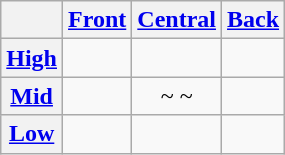<table class="wikitable" style="text-align:center">
<tr>
<th></th>
<th><a href='#'>Front</a></th>
<th><a href='#'>Central</a></th>
<th><a href='#'>Back</a></th>
</tr>
<tr>
<th><a href='#'>High</a></th>
<td> </td>
<td></td>
<td> </td>
</tr>
<tr>
<th><a href='#'>Mid</a></th>
<td> </td>
<td> ~  ~ </td>
<td> </td>
</tr>
<tr>
<th><a href='#'>Low</a></th>
<td></td>
<td> </td>
<td></td>
</tr>
</table>
